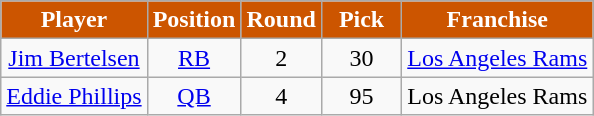<table class=wikitable style="text-align:center">
<tr style="background:#CC5500;color:#FFFFFF;">
<td><strong>Player</strong></td>
<td><strong>Position</strong></td>
<td><strong>Round</strong></td>
<td>  <strong>Pick</strong>  </td>
<td><strong>Franchise</strong></td>
</tr>
<tr>
<td><a href='#'>Jim Bertelsen</a></td>
<td><a href='#'>RB</a></td>
<td>2</td>
<td>30</td>
<td align=left><a href='#'>Los Angeles Rams</a></td>
</tr>
<tr>
<td><a href='#'>Eddie Phillips</a></td>
<td><a href='#'>QB</a></td>
<td>4</td>
<td>95</td>
<td align=left>Los Angeles Rams</td>
</tr>
</table>
